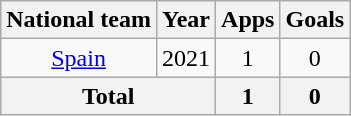<table class="wikitable" style="text-align: center;">
<tr>
<th>National team</th>
<th>Year</th>
<th>Apps</th>
<th>Goals</th>
</tr>
<tr>
<td rowspan="1"><a href='#'>Spain</a></td>
<td>2021</td>
<td>1</td>
<td>0</td>
</tr>
<tr>
<th colspan="2">Total</th>
<th>1</th>
<th>0</th>
</tr>
</table>
